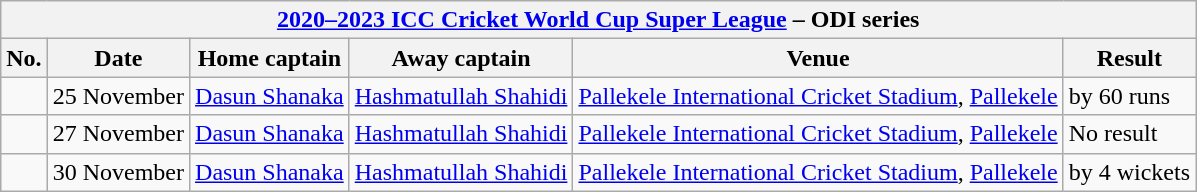<table class="wikitable">
<tr>
<th colspan="9"><a href='#'>2020–2023 ICC Cricket World Cup Super League</a> – ODI series</th>
</tr>
<tr>
<th>No.</th>
<th>Date</th>
<th>Home captain</th>
<th>Away captain</th>
<th>Venue</th>
<th>Result</th>
</tr>
<tr>
<td></td>
<td>25 November</td>
<td><a href='#'>Dasun Shanaka</a></td>
<td><a href='#'>Hashmatullah Shahidi</a></td>
<td><a href='#'>Pallekele International Cricket Stadium</a>, <a href='#'>Pallekele</a></td>
<td> by 60 runs</td>
</tr>
<tr>
<td></td>
<td>27 November</td>
<td><a href='#'>Dasun Shanaka</a></td>
<td><a href='#'>Hashmatullah Shahidi</a></td>
<td><a href='#'>Pallekele International Cricket Stadium</a>, <a href='#'>Pallekele</a></td>
<td>No result</td>
</tr>
<tr>
<td></td>
<td>30 November</td>
<td><a href='#'>Dasun Shanaka</a></td>
<td><a href='#'>Hashmatullah Shahidi</a></td>
<td><a href='#'>Pallekele International Cricket Stadium</a>, <a href='#'>Pallekele</a></td>
<td> by 4 wickets</td>
</tr>
</table>
